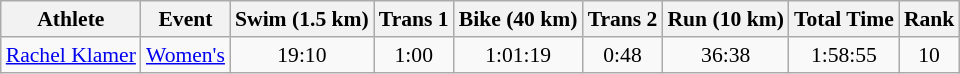<table class="wikitable" style="font-size:90%">
<tr>
<th>Athlete</th>
<th>Event</th>
<th>Swim (1.5 km)</th>
<th>Trans 1</th>
<th>Bike (40 km)</th>
<th>Trans 2</th>
<th>Run (10 km)</th>
<th>Total Time</th>
<th>Rank</th>
</tr>
<tr align=center>
<td align=left><a href='#'>Rachel Klamer</a></td>
<td align=left><a href='#'>Women's</a></td>
<td>19:10</td>
<td>1:00</td>
<td>1:01:19</td>
<td>0:48</td>
<td>36:38</td>
<td>1:58:55</td>
<td>10</td>
</tr>
</table>
